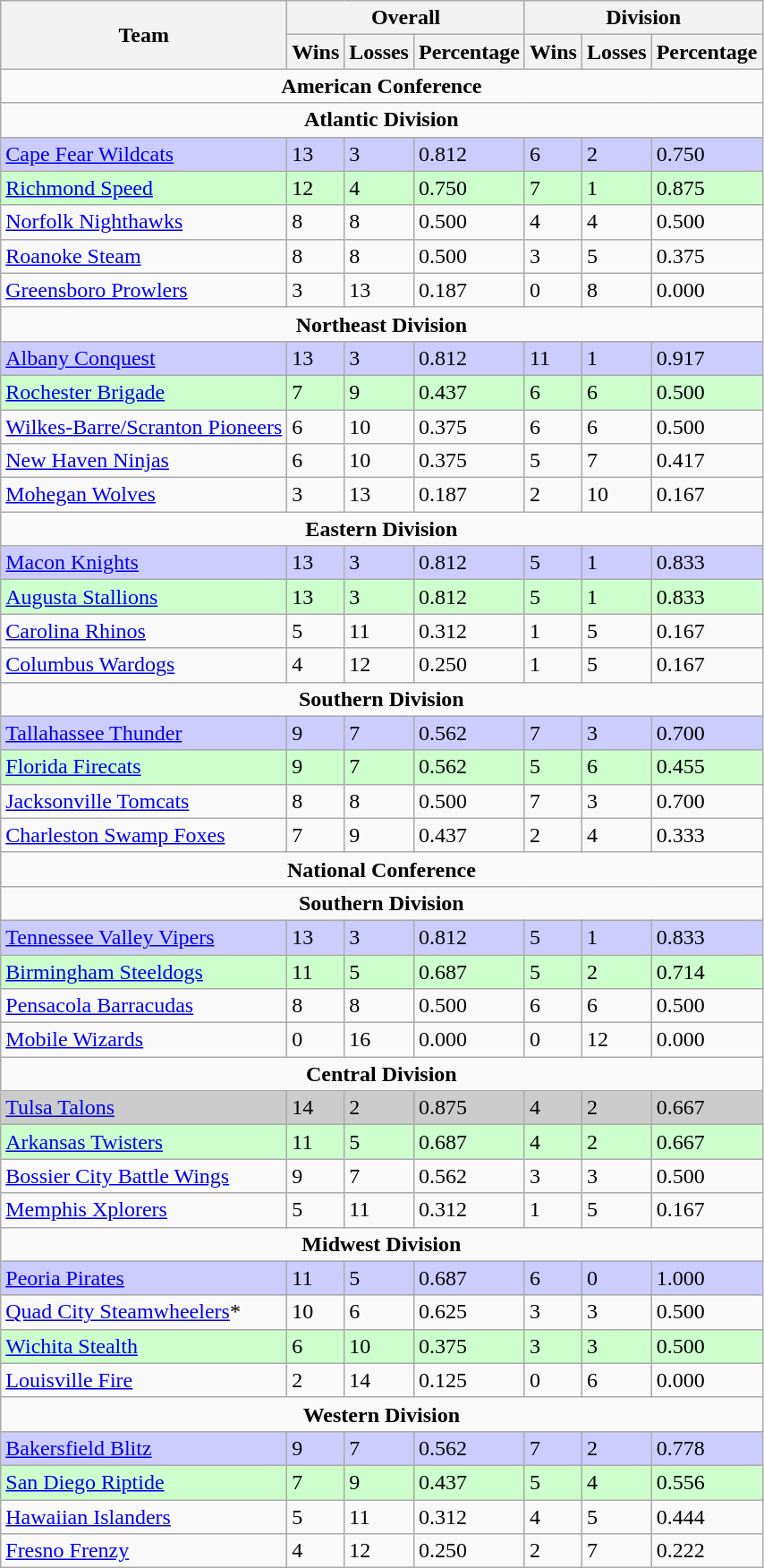<table class="wikitable">
<tr>
<th rowspan="2" align="center">Team</th>
<th colspan="3" align="center">Overall</th>
<th colspan="3" align="center">Division</th>
</tr>
<tr>
<th>Wins</th>
<th>Losses</th>
<th>Percentage</th>
<th>Wins</th>
<th>Losses</th>
<th>Percentage</th>
</tr>
<tr>
<td colspan="7" align="center"><strong>American Conference</strong></td>
</tr>
<tr>
<td colspan="7" align="center"><strong>Atlantic Division</strong></td>
</tr>
<tr bgcolor=#ccccff>
<td><a href='#'>Cape Fear Wildcats</a></td>
<td>13</td>
<td>3</td>
<td>0.812</td>
<td>6</td>
<td>2</td>
<td>0.750</td>
</tr>
<tr bgcolor=#ccffcc>
<td><a href='#'>Richmond Speed</a></td>
<td>12</td>
<td>4</td>
<td>0.750</td>
<td>7</td>
<td>1</td>
<td>0.875</td>
</tr>
<tr>
<td><a href='#'>Norfolk Nighthawks</a></td>
<td>8</td>
<td>8</td>
<td>0.500</td>
<td>4</td>
<td>4</td>
<td>0.500</td>
</tr>
<tr>
<td><a href='#'>Roanoke Steam</a></td>
<td>8</td>
<td>8</td>
<td>0.500</td>
<td>3</td>
<td>5</td>
<td>0.375</td>
</tr>
<tr>
<td><a href='#'>Greensboro Prowlers</a></td>
<td>3</td>
<td>13</td>
<td>0.187</td>
<td>0</td>
<td>8</td>
<td>0.000</td>
</tr>
<tr>
<td colspan="7" align="center"><strong>Northeast Division</strong></td>
</tr>
<tr bgcolor=#ccccff>
<td><a href='#'>Albany Conquest</a></td>
<td>13</td>
<td>3</td>
<td>0.812</td>
<td>11</td>
<td>1</td>
<td>0.917</td>
</tr>
<tr bgcolor=#ccffcc>
<td><a href='#'>Rochester Brigade</a></td>
<td>7</td>
<td>9</td>
<td>0.437</td>
<td>6</td>
<td>6</td>
<td>0.500</td>
</tr>
<tr>
<td><a href='#'>Wilkes-Barre/Scranton Pioneers</a></td>
<td>6</td>
<td>10</td>
<td>0.375</td>
<td>6</td>
<td>6</td>
<td>0.500</td>
</tr>
<tr>
<td><a href='#'>New Haven Ninjas</a></td>
<td>6</td>
<td>10</td>
<td>0.375</td>
<td>5</td>
<td>7</td>
<td>0.417</td>
</tr>
<tr>
<td><a href='#'>Mohegan Wolves</a></td>
<td>3</td>
<td>13</td>
<td>0.187</td>
<td>2</td>
<td>10</td>
<td>0.167</td>
</tr>
<tr>
<td colspan="7" align="center"><strong>Eastern Division</strong></td>
</tr>
<tr bgcolor=#ccccff>
<td><a href='#'>Macon Knights</a></td>
<td>13</td>
<td>3</td>
<td>0.812</td>
<td>5</td>
<td>1</td>
<td>0.833</td>
</tr>
<tr bgcolor=#ccffcc>
<td><a href='#'>Augusta Stallions</a></td>
<td>13</td>
<td>3</td>
<td>0.812</td>
<td>5</td>
<td>1</td>
<td>0.833</td>
</tr>
<tr>
<td><a href='#'>Carolina Rhinos</a></td>
<td>5</td>
<td>11</td>
<td>0.312</td>
<td>1</td>
<td>5</td>
<td>0.167</td>
</tr>
<tr>
<td><a href='#'>Columbus Wardogs</a></td>
<td>4</td>
<td>12</td>
<td>0.250</td>
<td>1</td>
<td>5</td>
<td>0.167</td>
</tr>
<tr>
<td colspan="7" align="center"><strong>Southern Division</strong></td>
</tr>
<tr bgcolor=#ccccff>
<td><a href='#'>Tallahassee Thunder</a></td>
<td>9</td>
<td>7</td>
<td>0.562</td>
<td>7</td>
<td>3</td>
<td>0.700</td>
</tr>
<tr bgcolor=#ccffcc>
<td><a href='#'>Florida Firecats</a></td>
<td>9</td>
<td>7</td>
<td>0.562</td>
<td>5</td>
<td>6</td>
<td>0.455</td>
</tr>
<tr>
<td><a href='#'>Jacksonville Tomcats</a></td>
<td>8</td>
<td>8</td>
<td>0.500</td>
<td>7</td>
<td>3</td>
<td>0.700</td>
</tr>
<tr>
<td><a href='#'>Charleston Swamp Foxes</a></td>
<td>7</td>
<td>9</td>
<td>0.437</td>
<td>2</td>
<td>4</td>
<td>0.333</td>
</tr>
<tr>
<td colspan="7" align="center"><strong>National Conference</strong></td>
</tr>
<tr>
<td colspan="7" align="center"><strong>Southern Division</strong></td>
</tr>
<tr bgcolor=#ccccff>
<td><a href='#'>Tennessee Valley Vipers</a></td>
<td>13</td>
<td>3</td>
<td>0.812</td>
<td>5</td>
<td>1</td>
<td>0.833</td>
</tr>
<tr bgcolor=#ccffcc>
<td><a href='#'>Birmingham Steeldogs</a></td>
<td>11</td>
<td>5</td>
<td>0.687</td>
<td>5</td>
<td>2</td>
<td>0.714</td>
</tr>
<tr>
<td><a href='#'>Pensacola Barracudas</a></td>
<td>8</td>
<td>8</td>
<td>0.500</td>
<td>6</td>
<td>6</td>
<td>0.500</td>
</tr>
<tr>
<td><a href='#'>Mobile Wizards</a></td>
<td>0</td>
<td>16</td>
<td>0.000</td>
<td>0</td>
<td>12</td>
<td>0.000</td>
</tr>
<tr>
<td colspan="7" align="center"><strong>Central Division</strong></td>
</tr>
<tr bgcolor=#cccccc>
<td><a href='#'>Tulsa Talons</a></td>
<td>14</td>
<td>2</td>
<td>0.875</td>
<td>4</td>
<td>2</td>
<td>0.667</td>
</tr>
<tr bgcolor=#ccffcc>
<td><a href='#'>Arkansas Twisters</a></td>
<td>11</td>
<td>5</td>
<td>0.687</td>
<td>4</td>
<td>2</td>
<td>0.667</td>
</tr>
<tr>
<td><a href='#'>Bossier City Battle Wings</a></td>
<td>9</td>
<td>7</td>
<td>0.562</td>
<td>3</td>
<td>3</td>
<td>0.500</td>
</tr>
<tr>
<td><a href='#'>Memphis Xplorers</a></td>
<td>5</td>
<td>11</td>
<td>0.312</td>
<td>1</td>
<td>5</td>
<td>0.167</td>
</tr>
<tr>
<td colspan="7" align="center"><strong>Midwest Division</strong></td>
</tr>
<tr bgcolor=#ccccff>
<td><a href='#'>Peoria Pirates</a></td>
<td>11</td>
<td>5</td>
<td>0.687</td>
<td>6</td>
<td>0</td>
<td>1.000</td>
</tr>
<tr>
<td><a href='#'>Quad City Steamwheelers</a>*</td>
<td>10</td>
<td>6</td>
<td>0.625</td>
<td>3</td>
<td>3</td>
<td>0.500</td>
</tr>
<tr bgcolor=#ccffcc>
<td><a href='#'>Wichita Stealth</a></td>
<td>6</td>
<td>10</td>
<td>0.375</td>
<td>3</td>
<td>3</td>
<td>0.500</td>
</tr>
<tr>
<td><a href='#'>Louisville Fire</a></td>
<td>2</td>
<td>14</td>
<td>0.125</td>
<td>0</td>
<td>6</td>
<td>0.000</td>
</tr>
<tr>
<td colspan="7" align="center"><strong>Western Division</strong></td>
</tr>
<tr bgcolor=#ccccff>
<td><a href='#'>Bakersfield Blitz</a></td>
<td>9</td>
<td>7</td>
<td>0.562</td>
<td>7</td>
<td>2</td>
<td>0.778</td>
</tr>
<tr bgcolor=#ccffcc>
<td><a href='#'>San Diego Riptide</a></td>
<td>7</td>
<td>9</td>
<td>0.437</td>
<td>5</td>
<td>4</td>
<td>0.556</td>
</tr>
<tr>
<td><a href='#'>Hawaiian Islanders</a></td>
<td>5</td>
<td>11</td>
<td>0.312</td>
<td>4</td>
<td>5</td>
<td>0.444</td>
</tr>
<tr>
<td><a href='#'>Fresno Frenzy</a></td>
<td>4</td>
<td>12</td>
<td>0.250</td>
<td>2</td>
<td>7</td>
<td>0.222</td>
</tr>
</table>
